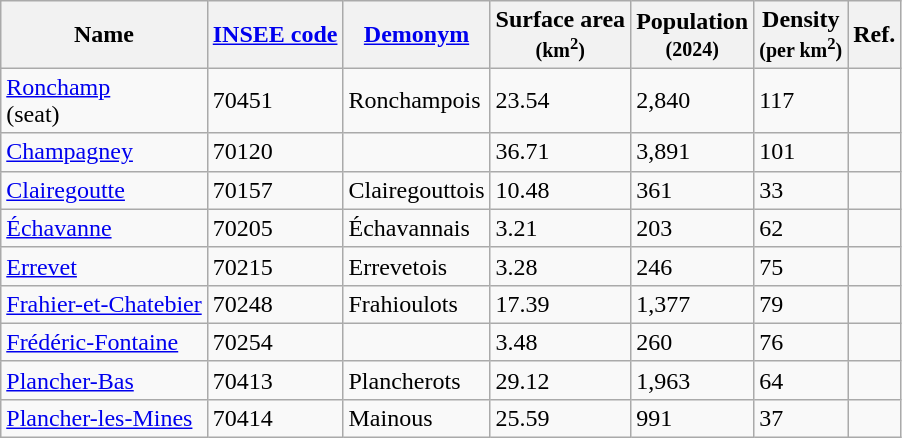<table class="wikitable">
<tr>
<th>Name</th>
<th><a href='#'>INSEE code</a></th>
<th><a href='#'>Demonym</a></th>
<th>Surface area<br><small>(km<sup>2</sup>)</small></th>
<th>Population<br><small>(2024)</small></th>
<th>Density<br><small>(per km<sup>2</sup>)</small></th>
<th>Ref.</th>
</tr>
<tr>
<td><a href='#'>Ronchamp</a><br>(seat)</td>
<td>70451</td>
<td>Ronchampois</td>
<td>23.54</td>
<td>2,840</td>
<td>117</td>
<td></td>
</tr>
<tr>
<td><a href='#'>Champagney</a></td>
<td>70120</td>
<td></td>
<td>36.71</td>
<td>3,891</td>
<td>101</td>
<td></td>
</tr>
<tr>
<td><a href='#'>Clairegoutte</a></td>
<td>70157</td>
<td>Clairegouttois</td>
<td>10.48</td>
<td>361</td>
<td>33</td>
<td></td>
</tr>
<tr>
<td><a href='#'>Échavanne</a></td>
<td>70205</td>
<td>Échavannais</td>
<td>3.21</td>
<td>203</td>
<td>62</td>
<td></td>
</tr>
<tr>
<td><a href='#'>Errevet</a></td>
<td>70215</td>
<td>Errevetois</td>
<td>3.28</td>
<td>246</td>
<td>75</td>
<td></td>
</tr>
<tr>
<td><a href='#'>Frahier-et-Chatebier</a></td>
<td>70248</td>
<td>Frahioulots</td>
<td>17.39</td>
<td>1,377</td>
<td>79</td>
<td></td>
</tr>
<tr>
<td><a href='#'>Frédéric-Fontaine</a></td>
<td>70254</td>
<td></td>
<td>3.48</td>
<td>260</td>
<td>76</td>
<td></td>
</tr>
<tr>
<td><a href='#'>Plancher-Bas</a></td>
<td>70413</td>
<td>Plancherots</td>
<td>29.12</td>
<td>1,963</td>
<td>64</td>
<td></td>
</tr>
<tr>
<td><a href='#'>Plancher-les-Mines</a></td>
<td>70414</td>
<td>Mainous</td>
<td>25.59</td>
<td>991</td>
<td>37</td>
<td></td>
</tr>
</table>
